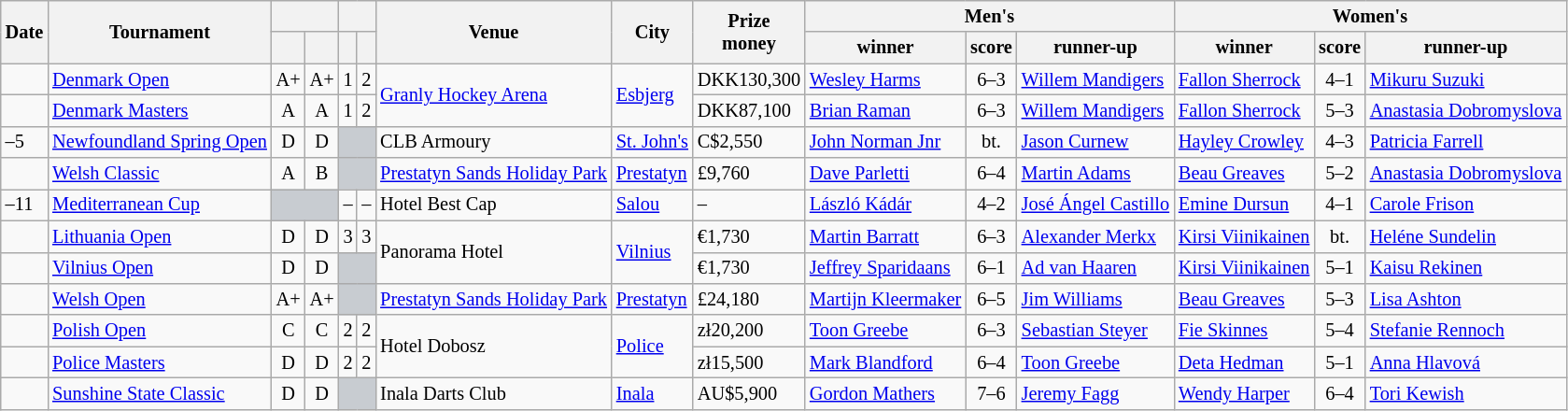<table class="wikitable sortable" style="font-size: 85%">
<tr>
<th rowspan="2">Date</th>
<th rowspan="2">Tournament</th>
<th colspan="2"></th>
<th colspan="2"></th>
<th rowspan="2">Venue</th>
<th rowspan="2">City</th>
<th rowspan="2" class=unsortable>Prize<br>money</th>
<th colspan="3">Men's</th>
<th colspan="3">Women's</th>
</tr>
<tr>
<th></th>
<th></th>
<th></th>
<th></th>
<th>winner</th>
<th class=unsortable>score</th>
<th>runner-up</th>
<th>winner</th>
<th class=unsortable>score</th>
<th>runner-up</th>
</tr>
<tr>
<td></td>
<td><a href='#'>Denmark Open</a></td>
<td align="center">A+</td>
<td align="center">A+</td>
<td align="center">1</td>
<td align="center">2</td>
<td rowspan=2><a href='#'>Granly Hockey Arena</a></td>
<td rowspan=2> <a href='#'>Esbjerg</a></td>
<td>DKK130,300</td>
<td> <a href='#'>Wesley Harms</a></td>
<td align="center">6–3</td>
<td> <a href='#'>Willem Mandigers</a></td>
<td> <a href='#'>Fallon Sherrock</a></td>
<td align="center">4–1</td>
<td> <a href='#'>Mikuru Suzuki</a></td>
</tr>
<tr>
<td></td>
<td><a href='#'>Denmark Masters</a></td>
<td align="center">A</td>
<td align="center">A</td>
<td align="center">1</td>
<td align="center">2</td>
<td>DKK87,100</td>
<td> <a href='#'>Brian Raman</a></td>
<td align="center">6–3</td>
<td> <a href='#'>Willem Mandigers</a></td>
<td> <a href='#'>Fallon Sherrock</a></td>
<td align="center">5–3</td>
<td> <a href='#'>Anastasia Dobromyslova</a></td>
</tr>
<tr>
<td>–5</td>
<td><a href='#'>Newfoundland Spring Open</a></td>
<td align="center">D</td>
<td align="center">D</td>
<td colspan=2 style="background:#c8ccd1"></td>
<td>CLB Armoury</td>
<td> <a href='#'>St. John's</a></td>
<td>C$2,550</td>
<td> <a href='#'>John Norman Jnr</a></td>
<td align="center">bt.</td>
<td> <a href='#'>Jason Curnew</a></td>
<td> <a href='#'>Hayley Crowley</a></td>
<td align="center">4–3</td>
<td> <a href='#'>Patricia Farrell</a></td>
</tr>
<tr>
<td></td>
<td><a href='#'>Welsh Classic</a></td>
<td align="center">A</td>
<td align="center">B</td>
<td colspan=2 style="background:#c8ccd1"></td>
<td><a href='#'>Prestatyn Sands Holiday Park</a></td>
<td> <a href='#'>Prestatyn</a></td>
<td>£9,760</td>
<td> <a href='#'>Dave Parletti</a></td>
<td align="center">6–4</td>
<td> <a href='#'>Martin Adams</a></td>
<td> <a href='#'>Beau Greaves</a></td>
<td align="center">5–2</td>
<td> <a href='#'>Anastasia Dobromyslova</a></td>
</tr>
<tr>
<td>–11</td>
<td><a href='#'>Mediterranean Cup</a></td>
<td colspan=2 style="background:#c8ccd1"></td>
<td align="center">–</td>
<td align="center">–</td>
<td>Hotel Best Cap</td>
<td> <a href='#'>Salou</a></td>
<td>–</td>
<td> <a href='#'>László Kádár</a></td>
<td align="center">4–2</td>
<td> <a href='#'>José Ángel Castillo</a></td>
<td> <a href='#'>Emine Dursun</a></td>
<td align="center">4–1</td>
<td> <a href='#'>Carole Frison</a></td>
</tr>
<tr>
<td></td>
<td><a href='#'>Lithuania Open</a></td>
<td align="center">D</td>
<td align="center">D</td>
<td align="center">3</td>
<td align="center">3</td>
<td rowspan=2>Panorama Hotel</td>
<td rowspan=2> <a href='#'>Vilnius</a></td>
<td>€1,730</td>
<td> <a href='#'>Martin Barratt</a></td>
<td align="center">6–3</td>
<td> <a href='#'>Alexander Merkx</a></td>
<td> <a href='#'>Kirsi Viinikainen</a></td>
<td align="center">bt.</td>
<td> <a href='#'>Heléne Sundelin</a></td>
</tr>
<tr>
<td></td>
<td><a href='#'>Vilnius Open</a></td>
<td align="center">D</td>
<td align="center">D</td>
<td colspan=2 style="background:#c8ccd1"></td>
<td>€1,730</td>
<td> <a href='#'>Jeffrey Sparidaans</a></td>
<td align="center">6–1</td>
<td> <a href='#'>Ad van Haaren</a></td>
<td> <a href='#'>Kirsi Viinikainen</a></td>
<td align="center">5–1</td>
<td> <a href='#'>Kaisu Rekinen</a></td>
</tr>
<tr>
<td></td>
<td><a href='#'>Welsh Open</a></td>
<td align="center">A+</td>
<td align="center">A+</td>
<td colspan=2 style="background:#c8ccd1"></td>
<td><a href='#'>Prestatyn Sands Holiday Park</a></td>
<td> <a href='#'>Prestatyn</a></td>
<td>£24,180</td>
<td> <a href='#'>Martijn Kleermaker</a></td>
<td align="center">6–5</td>
<td> <a href='#'>Jim Williams</a></td>
<td> <a href='#'>Beau Greaves</a></td>
<td align="center">5–3</td>
<td> <a href='#'>Lisa Ashton</a></td>
</tr>
<tr>
<td></td>
<td><a href='#'>Polish Open</a></td>
<td align="center">C</td>
<td align="center">C</td>
<td align="center">2</td>
<td align="center">2</td>
<td rowspan=2>Hotel Dobosz</td>
<td rowspan=2> <a href='#'>Police</a></td>
<td>zł20,200</td>
<td> <a href='#'>Toon Greebe</a></td>
<td align="center">6–3</td>
<td> <a href='#'>Sebastian Steyer</a></td>
<td> <a href='#'>Fie Skinnes</a></td>
<td align="center">5–4</td>
<td> <a href='#'>Stefanie Rennoch</a></td>
</tr>
<tr>
<td></td>
<td><a href='#'>Police Masters</a></td>
<td align="center">D</td>
<td align="center">D</td>
<td align="center">2</td>
<td align="center">2</td>
<td>zł15,500</td>
<td> <a href='#'>Mark Blandford</a></td>
<td align="center">6–4</td>
<td> <a href='#'>Toon Greebe</a></td>
<td> <a href='#'>Deta Hedman</a></td>
<td align="center">5–1</td>
<td> <a href='#'>Anna Hlavová</a></td>
</tr>
<tr>
<td></td>
<td><a href='#'>Sunshine State Classic</a></td>
<td align="center">D</td>
<td align="center">D</td>
<td colspan=2 style="background:#c8ccd1"></td>
<td>Inala Darts Club</td>
<td> <a href='#'>Inala</a></td>
<td>AU$5,900</td>
<td> <a href='#'>Gordon Mathers</a></td>
<td align="center">7–6</td>
<td> <a href='#'>Jeremy Fagg</a></td>
<td> <a href='#'>Wendy Harper</a></td>
<td align="center">6–4</td>
<td> <a href='#'>Tori Kewish</a></td>
</tr>
</table>
